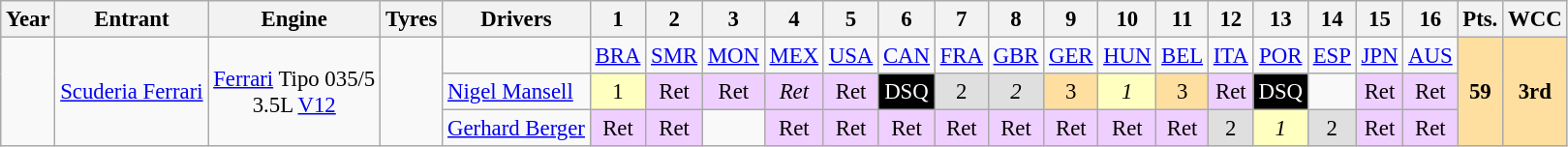<table class="wikitable" style="text-align:center; font-size:95%">
<tr>
<th>Year</th>
<th>Entrant</th>
<th>Engine</th>
<th>Tyres</th>
<th>Drivers</th>
<th>1</th>
<th>2</th>
<th>3</th>
<th>4</th>
<th>5</th>
<th>6</th>
<th>7</th>
<th>8</th>
<th>9</th>
<th>10</th>
<th>11</th>
<th>12</th>
<th>13</th>
<th>14</th>
<th>15</th>
<th>16</th>
<th>Pts.</th>
<th>WCC</th>
</tr>
<tr>
<td rowspan="3"></td>
<td rowspan="3"><a href='#'>Scuderia Ferrari</a></td>
<td rowspan="3"><a href='#'>Ferrari</a> Tipo 035/5<br>3.5L <a href='#'>V12</a></td>
<td rowspan="3"></td>
<td></td>
<td><a href='#'>BRA</a></td>
<td><a href='#'>SMR</a></td>
<td><a href='#'>MON</a></td>
<td><a href='#'>MEX</a></td>
<td><a href='#'>USA</a></td>
<td><a href='#'>CAN</a></td>
<td><a href='#'>FRA</a></td>
<td><a href='#'>GBR</a></td>
<td><a href='#'>GER</a></td>
<td><a href='#'>HUN</a></td>
<td><a href='#'>BEL</a></td>
<td><a href='#'>ITA</a></td>
<td><a href='#'>POR</a></td>
<td><a href='#'>ESP</a></td>
<td><a href='#'>JPN</a></td>
<td><a href='#'>AUS</a></td>
<td rowspan="3" style="background:#ffdf9f;"><strong>59</strong></td>
<td rowspan="3" style="background:#ffdf9f;"><strong>3rd</strong></td>
</tr>
<tr>
<td align="left"><a href='#'>Nigel Mansell</a></td>
<td style="background:#ffffbf;">1</td>
<td style="background:#efcfff;">Ret</td>
<td style="background:#efcfff;">Ret</td>
<td style="background:#efcfff;"><em>Ret</em></td>
<td style="background:#efcfff;">Ret</td>
<td style="background:#000; color:white;">DSQ</td>
<td style="background:#dfdfdf;">2</td>
<td style="background:#dfdfdf;"><em>2</em></td>
<td style="background:#ffdf9f;">3</td>
<td style="background:#ffffbf;"><em>1</em></td>
<td style="background:#ffdf9f;">3</td>
<td style="background:#efcfff;">Ret</td>
<td style="background:#000; color:white;">DSQ</td>
<td></td>
<td style="background:#efcfff;">Ret</td>
<td style="background:#efcfff;">Ret</td>
</tr>
<tr>
<td align="left"><a href='#'>Gerhard Berger</a></td>
<td style="background:#efcfff;">Ret</td>
<td style="background:#efcfff;">Ret</td>
<td></td>
<td style="background:#efcfff;">Ret</td>
<td style="background:#efcfff;">Ret</td>
<td style="background:#efcfff;">Ret</td>
<td style="background:#efcfff;">Ret</td>
<td style="background:#efcfff;">Ret</td>
<td style="background:#efcfff;">Ret</td>
<td style="background:#efcfff;">Ret</td>
<td style="background:#efcfff;">Ret</td>
<td style="background:#dfdfdf;">2</td>
<td style="background:#ffffbf;"><em>1</em></td>
<td style="background:#dfdfdf;">2</td>
<td style="background:#efcfff;">Ret</td>
<td style="background:#efcfff;">Ret</td>
</tr>
</table>
